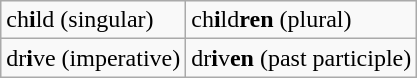<table class="wikitable">
<tr>
<td>ch<strong>i</strong>ld (singular) </td>
<td>ch<strong>i</strong>ld<strong>ren</strong> (plural) </td>
</tr>
<tr>
<td>dr<strong>i</strong>ve (imperative) </td>
<td>dr<strong>i</strong>v<strong>en</strong> (past participle) </td>
</tr>
</table>
